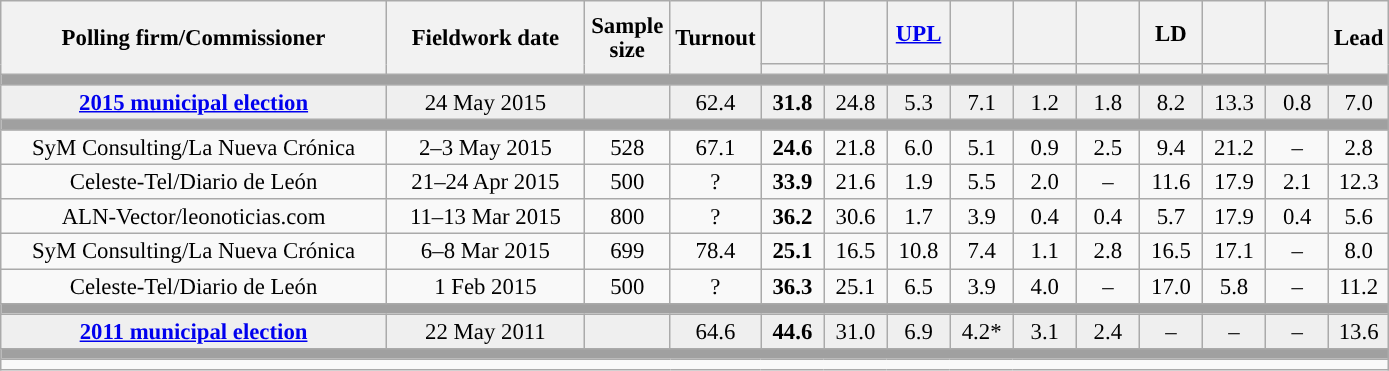<table class="wikitable collapsible collapsed" style="text-align:center; font-size:95%; line-height:16px;">
<tr style="height:42px;">
<th style="width:250px;" rowspan="2">Polling firm/Commissioner</th>
<th style="width:125px;" rowspan="2">Fieldwork date</th>
<th style="width:50px;" rowspan="2">Sample size</th>
<th style="width:45px;" rowspan="2">Turnout</th>
<th style="width:35px;"></th>
<th style="width:35px;"></th>
<th style="width:35px;"><a href='#'>UPL</a></th>
<th style="width:35px;"></th>
<th style="width:35px;"></th>
<th style="width:35px;"></th>
<th style="width:35px;">LD</th>
<th style="width:35px;"></th>
<th style="width:35px;"></th>
<th style="width:30px;" rowspan="2">Lead</th>
</tr>
<tr>
<th style="color:inherit;background:"></th>
<th style="color:inherit;background:"></th>
<th style="color:inherit;background:"></th>
<th style="color:inherit;background:"></th>
<th style="color:inherit;background:"></th>
<th style="color:inherit;background:"></th>
<th style="color:inherit;background:"></th>
<th style="color:inherit;background:"></th>
<th style="color:inherit;background:"></th>
</tr>
<tr>
<td colspan="14" style="background:#A0A0A0"></td>
</tr>
<tr style="background:#EFEFEF;">
<td><strong><a href='#'>2015 municipal election</a></strong></td>
<td>24 May 2015</td>
<td></td>
<td>62.4</td>
<td><strong>31.8</strong><br></td>
<td>24.8<br></td>
<td>5.3<br></td>
<td>7.1<br></td>
<td>1.2<br></td>
<td>1.8<br></td>
<td>8.2<br></td>
<td>13.3<br></td>
<td>0.8<br></td>
<td style="background:">7.0</td>
</tr>
<tr>
<td colspan="14" style="background:#A0A0A0"></td>
</tr>
<tr>
<td>SyM Consulting/La Nueva Crónica</td>
<td>2–3 May 2015</td>
<td>528</td>
<td>67.1</td>
<td><strong>24.6</strong><br></td>
<td>21.8<br></td>
<td>6.0<br></td>
<td>5.1<br></td>
<td>0.9<br></td>
<td>2.5<br></td>
<td>9.4<br></td>
<td>21.2<br></td>
<td>–</td>
<td style="background:">2.8</td>
</tr>
<tr>
<td>Celeste-Tel/Diario de León</td>
<td>21–24 Apr 2015</td>
<td>500</td>
<td>?</td>
<td><strong>33.9</strong><br></td>
<td>21.6<br></td>
<td>1.9<br></td>
<td>5.5<br></td>
<td>2.0<br></td>
<td>–</td>
<td>11.6<br></td>
<td>17.9<br></td>
<td>2.1<br></td>
<td style="background:">12.3</td>
</tr>
<tr>
<td>ALN-Vector/leonoticias.com</td>
<td>11–13 Mar 2015</td>
<td>800</td>
<td>?</td>
<td><strong>36.2</strong><br></td>
<td>30.6<br></td>
<td>1.7<br></td>
<td>3.9<br></td>
<td>0.4<br></td>
<td>0.4<br></td>
<td>5.7<br></td>
<td>17.9<br></td>
<td>0.4<br></td>
<td style="background:">5.6</td>
</tr>
<tr>
<td>SyM Consulting/La Nueva Crónica</td>
<td>6–8 Mar 2015</td>
<td>699</td>
<td>78.4</td>
<td><strong>25.1</strong><br></td>
<td>16.5<br></td>
<td>10.8<br></td>
<td>7.4<br></td>
<td>1.1<br></td>
<td>2.8<br></td>
<td>16.5<br></td>
<td>17.1<br></td>
<td>–</td>
<td style="background:">8.0</td>
</tr>
<tr>
<td>Celeste-Tel/Diario de León</td>
<td>1 Feb 2015</td>
<td>500</td>
<td>?</td>
<td><strong>36.3</strong><br></td>
<td>25.1<br></td>
<td>6.5<br></td>
<td>3.9<br></td>
<td>4.0<br></td>
<td>–</td>
<td>17.0<br></td>
<td>5.8<br></td>
<td>–</td>
<td style="background:">11.2</td>
</tr>
<tr>
<td colspan="14" style="background:#A0A0A0"></td>
</tr>
<tr style="background:#EFEFEF;">
<td><strong><a href='#'>2011 municipal election</a></strong></td>
<td>22 May 2011</td>
<td></td>
<td>64.6</td>
<td><strong>44.6</strong><br></td>
<td>31.0<br></td>
<td>6.9<br></td>
<td>4.2*<br></td>
<td>3.1<br></td>
<td>2.4<br></td>
<td>–</td>
<td>–</td>
<td>–</td>
<td style="background:">13.6</td>
</tr>
<tr>
<td colspan="14" style="background:#A0A0A0"></td>
</tr>
<tr>
<td align="left" colspan="14"></td>
</tr>
</table>
